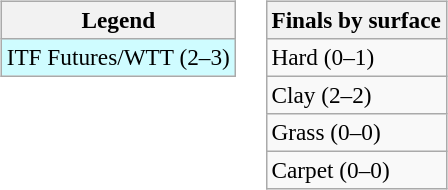<table>
<tr valign=top>
<td><br><table class=wikitable style=font-size:97%>
<tr>
<th>Legend</th>
</tr>
<tr style="background:#cffcff;">
<td>ITF Futures/WTT (2–3)</td>
</tr>
</table>
</td>
<td><br><table class=wikitable style=font-size:97%>
<tr>
<th>Finals by surface</th>
</tr>
<tr>
<td>Hard (0–1)</td>
</tr>
<tr>
<td>Clay (2–2)</td>
</tr>
<tr>
<td>Grass (0–0)</td>
</tr>
<tr>
<td>Carpet (0–0)</td>
</tr>
</table>
</td>
</tr>
</table>
